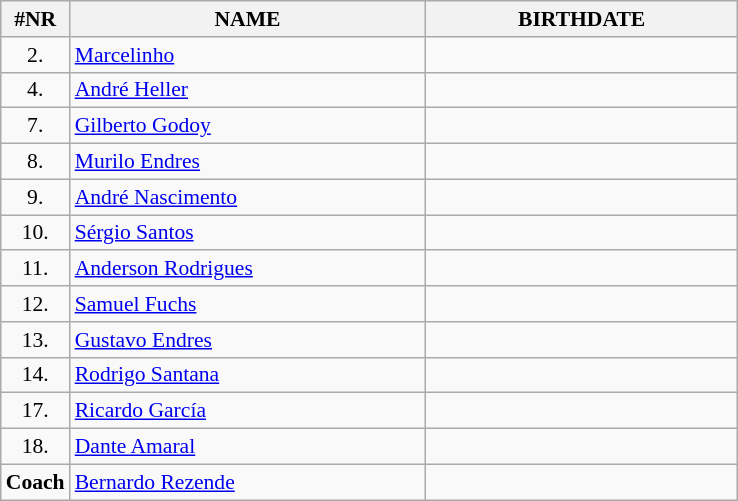<table class="wikitable" style="border-collapse: collapse; font-size: 90%;">
<tr>
<th>#NR</th>
<th align="left" style="width: 16em">NAME</th>
<th align="center" style="width: 14em">BIRTHDATE</th>
</tr>
<tr>
<td align="center">2.</td>
<td><a href='#'>Marcelinho</a></td>
<td align="center"></td>
</tr>
<tr>
<td align="center">4.</td>
<td><a href='#'>André Heller</a></td>
<td align="center"></td>
</tr>
<tr>
<td align="center">7.</td>
<td><a href='#'>Gilberto Godoy</a></td>
<td align="center"></td>
</tr>
<tr>
<td align="center">8.</td>
<td><a href='#'>Murilo Endres</a></td>
<td align="center"></td>
</tr>
<tr>
<td align="center">9.</td>
<td><a href='#'>André Nascimento</a></td>
<td align="center"></td>
</tr>
<tr>
<td align="center">10.</td>
<td><a href='#'>Sérgio Santos</a></td>
<td align="center"></td>
</tr>
<tr>
<td align="center">11.</td>
<td><a href='#'>Anderson Rodrigues</a></td>
<td align="center"></td>
</tr>
<tr>
<td align="center">12.</td>
<td><a href='#'>Samuel Fuchs</a></td>
<td align="center"></td>
</tr>
<tr>
<td align="center">13.</td>
<td><a href='#'>Gustavo Endres</a></td>
<td align="center"></td>
</tr>
<tr>
<td align="center">14.</td>
<td><a href='#'>Rodrigo Santana</a></td>
<td align="center"></td>
</tr>
<tr>
<td align="center">17.</td>
<td><a href='#'>Ricardo García</a></td>
<td align="center"></td>
</tr>
<tr>
<td align="center">18.</td>
<td><a href='#'>Dante Amaral</a></td>
<td align="center"></td>
</tr>
<tr>
<td align="center"><strong>Coach</strong></td>
<td><a href='#'>Bernardo Rezende</a></td>
<td align="center"></td>
</tr>
</table>
